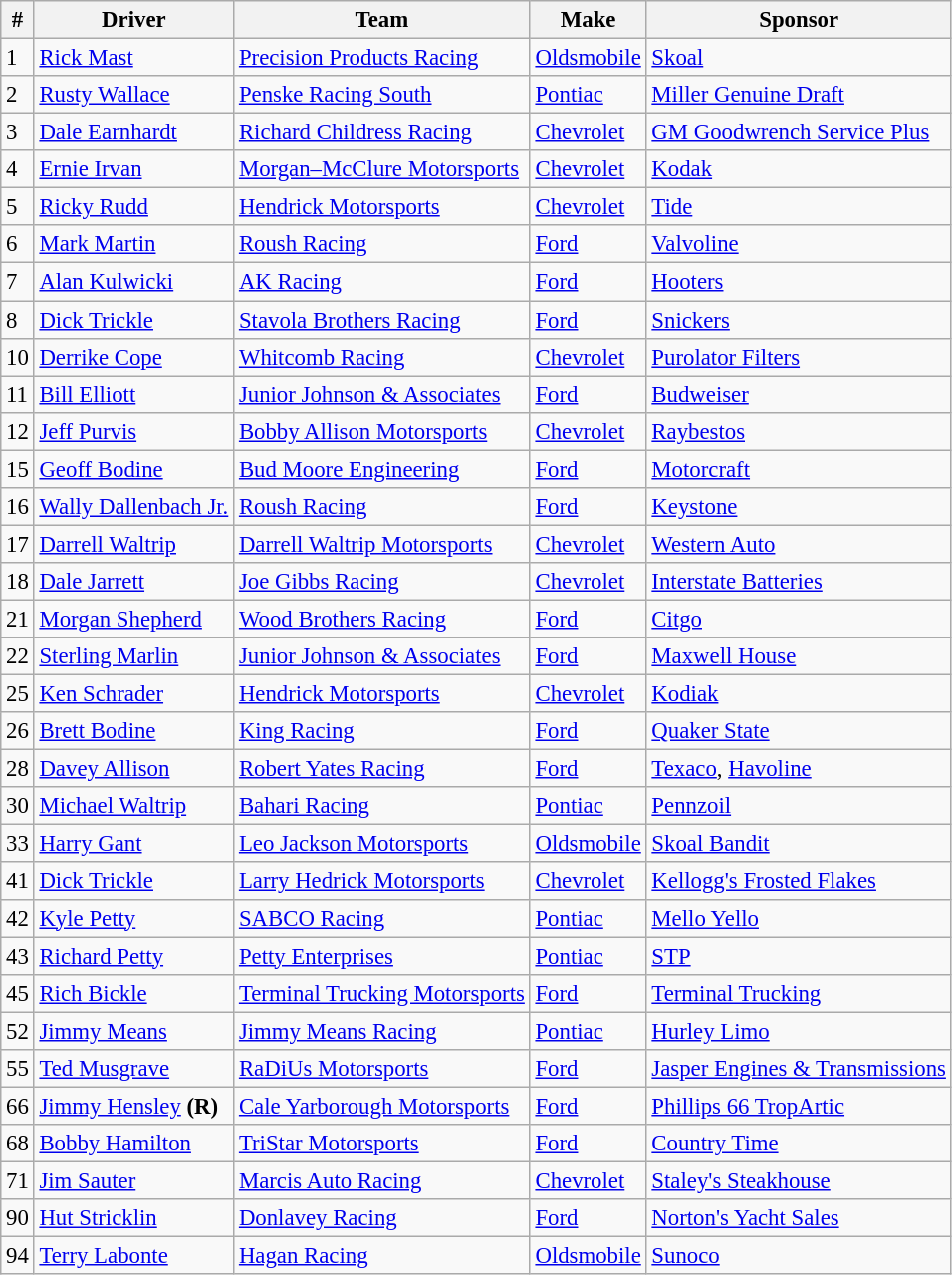<table class="wikitable" style="font-size:95%">
<tr>
<th>#</th>
<th>Driver</th>
<th>Team</th>
<th>Make</th>
<th>Sponsor</th>
</tr>
<tr>
<td>1</td>
<td><a href='#'>Rick Mast</a></td>
<td><a href='#'>Precision Products Racing</a></td>
<td><a href='#'>Oldsmobile</a></td>
<td><a href='#'>Skoal</a></td>
</tr>
<tr>
<td>2</td>
<td><a href='#'>Rusty Wallace</a></td>
<td><a href='#'>Penske Racing South</a></td>
<td><a href='#'>Pontiac</a></td>
<td><a href='#'>Miller Genuine Draft</a></td>
</tr>
<tr>
<td>3</td>
<td><a href='#'>Dale Earnhardt</a></td>
<td><a href='#'>Richard Childress Racing</a></td>
<td><a href='#'>Chevrolet</a></td>
<td><a href='#'>GM Goodwrench Service Plus</a></td>
</tr>
<tr>
<td>4</td>
<td><a href='#'>Ernie Irvan</a></td>
<td><a href='#'>Morgan–McClure Motorsports</a></td>
<td><a href='#'>Chevrolet</a></td>
<td><a href='#'>Kodak</a></td>
</tr>
<tr>
<td>5</td>
<td><a href='#'>Ricky Rudd</a></td>
<td><a href='#'>Hendrick Motorsports</a></td>
<td><a href='#'>Chevrolet</a></td>
<td><a href='#'>Tide</a></td>
</tr>
<tr>
<td>6</td>
<td><a href='#'>Mark Martin</a></td>
<td><a href='#'>Roush Racing</a></td>
<td><a href='#'>Ford</a></td>
<td><a href='#'>Valvoline</a></td>
</tr>
<tr>
<td>7</td>
<td><a href='#'>Alan Kulwicki</a></td>
<td><a href='#'>AK Racing</a></td>
<td><a href='#'>Ford</a></td>
<td><a href='#'>Hooters</a></td>
</tr>
<tr>
<td>8</td>
<td><a href='#'>Dick Trickle</a></td>
<td><a href='#'>Stavola Brothers Racing</a></td>
<td><a href='#'>Ford</a></td>
<td><a href='#'>Snickers</a></td>
</tr>
<tr>
<td>10</td>
<td><a href='#'>Derrike Cope</a></td>
<td><a href='#'>Whitcomb Racing</a></td>
<td><a href='#'>Chevrolet</a></td>
<td><a href='#'>Purolator Filters</a></td>
</tr>
<tr>
<td>11</td>
<td><a href='#'>Bill Elliott</a></td>
<td><a href='#'>Junior Johnson & Associates</a></td>
<td><a href='#'>Ford</a></td>
<td><a href='#'>Budweiser</a></td>
</tr>
<tr>
<td>12</td>
<td><a href='#'>Jeff Purvis</a></td>
<td><a href='#'>Bobby Allison Motorsports</a></td>
<td><a href='#'>Chevrolet</a></td>
<td><a href='#'>Raybestos</a></td>
</tr>
<tr>
<td>15</td>
<td><a href='#'>Geoff Bodine</a></td>
<td><a href='#'>Bud Moore Engineering</a></td>
<td><a href='#'>Ford</a></td>
<td><a href='#'>Motorcraft</a></td>
</tr>
<tr>
<td>16</td>
<td><a href='#'>Wally Dallenbach Jr.</a></td>
<td><a href='#'>Roush Racing</a></td>
<td><a href='#'>Ford</a></td>
<td><a href='#'>Keystone</a></td>
</tr>
<tr>
<td>17</td>
<td><a href='#'>Darrell Waltrip</a></td>
<td><a href='#'>Darrell Waltrip Motorsports</a></td>
<td><a href='#'>Chevrolet</a></td>
<td><a href='#'>Western Auto</a></td>
</tr>
<tr>
<td>18</td>
<td><a href='#'>Dale Jarrett</a></td>
<td><a href='#'>Joe Gibbs Racing</a></td>
<td><a href='#'>Chevrolet</a></td>
<td><a href='#'>Interstate Batteries</a></td>
</tr>
<tr>
<td>21</td>
<td><a href='#'>Morgan Shepherd</a></td>
<td><a href='#'>Wood Brothers Racing</a></td>
<td><a href='#'>Ford</a></td>
<td><a href='#'>Citgo</a></td>
</tr>
<tr>
<td>22</td>
<td><a href='#'>Sterling Marlin</a></td>
<td><a href='#'>Junior Johnson & Associates</a></td>
<td><a href='#'>Ford</a></td>
<td><a href='#'>Maxwell House</a></td>
</tr>
<tr>
<td>25</td>
<td><a href='#'>Ken Schrader</a></td>
<td><a href='#'>Hendrick Motorsports</a></td>
<td><a href='#'>Chevrolet</a></td>
<td><a href='#'>Kodiak</a></td>
</tr>
<tr>
<td>26</td>
<td><a href='#'>Brett Bodine</a></td>
<td><a href='#'>King Racing</a></td>
<td><a href='#'>Ford</a></td>
<td><a href='#'>Quaker State</a></td>
</tr>
<tr>
<td>28</td>
<td><a href='#'>Davey Allison</a></td>
<td><a href='#'>Robert Yates Racing</a></td>
<td><a href='#'>Ford</a></td>
<td><a href='#'>Texaco</a>, <a href='#'>Havoline</a></td>
</tr>
<tr>
<td>30</td>
<td><a href='#'>Michael Waltrip</a></td>
<td><a href='#'>Bahari Racing</a></td>
<td><a href='#'>Pontiac</a></td>
<td><a href='#'>Pennzoil</a></td>
</tr>
<tr>
<td>33</td>
<td><a href='#'>Harry Gant</a></td>
<td><a href='#'>Leo Jackson Motorsports</a></td>
<td><a href='#'>Oldsmobile</a></td>
<td><a href='#'>Skoal Bandit</a></td>
</tr>
<tr>
<td>41</td>
<td><a href='#'>Dick Trickle</a></td>
<td><a href='#'>Larry Hedrick Motorsports</a></td>
<td><a href='#'>Chevrolet</a></td>
<td><a href='#'>Kellogg's Frosted Flakes</a></td>
</tr>
<tr>
<td>42</td>
<td><a href='#'>Kyle Petty</a></td>
<td><a href='#'>SABCO Racing</a></td>
<td><a href='#'>Pontiac</a></td>
<td><a href='#'>Mello Yello</a></td>
</tr>
<tr>
<td>43</td>
<td><a href='#'>Richard Petty</a></td>
<td><a href='#'>Petty Enterprises</a></td>
<td><a href='#'>Pontiac</a></td>
<td><a href='#'>STP</a></td>
</tr>
<tr>
<td>45</td>
<td><a href='#'>Rich Bickle</a></td>
<td><a href='#'>Terminal Trucking Motorsports</a></td>
<td><a href='#'>Ford</a></td>
<td><a href='#'>Terminal Trucking</a></td>
</tr>
<tr>
<td>52</td>
<td><a href='#'>Jimmy Means</a></td>
<td><a href='#'>Jimmy Means Racing</a></td>
<td><a href='#'>Pontiac</a></td>
<td><a href='#'>Hurley Limo</a></td>
</tr>
<tr>
<td>55</td>
<td><a href='#'>Ted Musgrave</a></td>
<td><a href='#'>RaDiUs Motorsports</a></td>
<td><a href='#'>Ford</a></td>
<td><a href='#'>Jasper Engines & Transmissions</a></td>
</tr>
<tr>
<td>66</td>
<td><a href='#'>Jimmy Hensley</a> <strong>(R)</strong></td>
<td><a href='#'>Cale Yarborough Motorsports</a></td>
<td><a href='#'>Ford</a></td>
<td><a href='#'>Phillips 66 TropArtic</a></td>
</tr>
<tr>
<td>68</td>
<td><a href='#'>Bobby Hamilton</a></td>
<td><a href='#'>TriStar Motorsports</a></td>
<td><a href='#'>Ford</a></td>
<td><a href='#'>Country Time</a></td>
</tr>
<tr>
<td>71</td>
<td><a href='#'>Jim Sauter</a></td>
<td><a href='#'>Marcis Auto Racing</a></td>
<td><a href='#'>Chevrolet</a></td>
<td><a href='#'>Staley's Steakhouse</a></td>
</tr>
<tr>
<td>90</td>
<td><a href='#'>Hut Stricklin</a></td>
<td><a href='#'>Donlavey Racing</a></td>
<td><a href='#'>Ford</a></td>
<td><a href='#'>Norton's Yacht Sales</a></td>
</tr>
<tr>
<td>94</td>
<td><a href='#'>Terry Labonte</a></td>
<td><a href='#'>Hagan Racing</a></td>
<td><a href='#'>Oldsmobile</a></td>
<td><a href='#'>Sunoco</a></td>
</tr>
</table>
